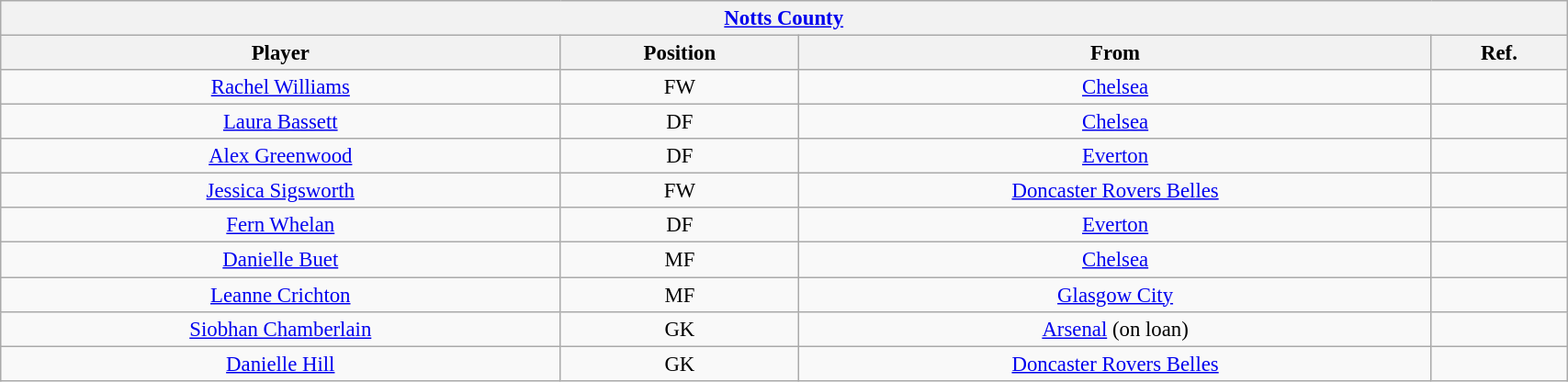<table class="wikitable sortable collapsible collapsed" style="font-size:95%; text-align: center; width: 90%;">
<tr>
<th colspan="4"  style="with:100%; text-align:center;"><strong><a href='#'>Notts County</a></strong></th>
</tr>
<tr>
<th>Player</th>
<th>Position</th>
<th>From</th>
<th>Ref.</th>
</tr>
<tr>
<td> <a href='#'>Rachel Williams</a></td>
<td>FW</td>
<td><a href='#'>Chelsea</a></td>
<td></td>
</tr>
<tr>
<td> <a href='#'>Laura Bassett</a></td>
<td>DF</td>
<td><a href='#'>Chelsea</a></td>
<td></td>
</tr>
<tr>
<td> <a href='#'>Alex Greenwood</a></td>
<td>DF</td>
<td><a href='#'>Everton</a></td>
<td></td>
</tr>
<tr>
<td> <a href='#'>Jessica Sigsworth</a></td>
<td>FW</td>
<td><a href='#'>Doncaster Rovers Belles</a></td>
<td></td>
</tr>
<tr>
<td> <a href='#'>Fern Whelan</a></td>
<td>DF</td>
<td><a href='#'>Everton</a></td>
<td></td>
</tr>
<tr>
<td> <a href='#'>Danielle Buet</a></td>
<td>MF</td>
<td><a href='#'>Chelsea</a></td>
<td></td>
</tr>
<tr>
<td> <a href='#'>Leanne Crichton</a></td>
<td>MF</td>
<td><a href='#'>Glasgow City</a></td>
<td></td>
</tr>
<tr>
<td> <a href='#'>Siobhan Chamberlain</a></td>
<td>GK</td>
<td><a href='#'>Arsenal</a> (on loan)</td>
<td></td>
</tr>
<tr>
<td> <a href='#'>Danielle Hill</a></td>
<td>GK</td>
<td><a href='#'>Doncaster Rovers Belles</a></td>
<td></td>
</tr>
</table>
